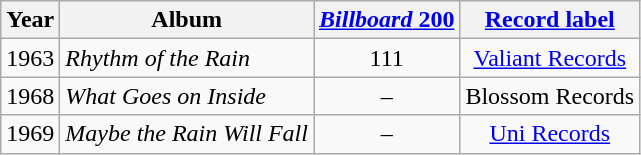<table class="wikitable" style=text-align:center;>
<tr>
<th>Year</th>
<th>Album</th>
<th><a href='#'><em>Billboard</em> 200</a></th>
<th><a href='#'>Record label</a></th>
</tr>
<tr>
<td>1963</td>
<td align=left><em>Rhythm of the Rain</em></td>
<td>111</td>
<td><a href='#'>Valiant Records</a></td>
</tr>
<tr>
<td>1968</td>
<td align=left><em>What Goes on Inside</em></td>
<td>–</td>
<td>Blossom Records</td>
</tr>
<tr>
<td>1969</td>
<td align=left><em>Maybe the Rain Will Fall</em></td>
<td>–</td>
<td><a href='#'>Uni Records</a></td>
</tr>
</table>
